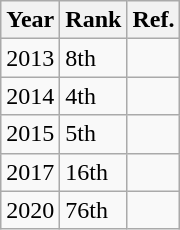<table class="wikitable sortable">
<tr>
<th>Year</th>
<th>Rank</th>
<th class="unsortable">Ref.</th>
</tr>
<tr>
<td>2013</td>
<td>8th</td>
<td></td>
</tr>
<tr>
<td>2014</td>
<td>4th</td>
<td></td>
</tr>
<tr>
<td>2015</td>
<td>5th</td>
<td></td>
</tr>
<tr>
<td>2017</td>
<td>16th</td>
<td></td>
</tr>
<tr>
<td>2020</td>
<td>76th</td>
<td></td>
</tr>
</table>
